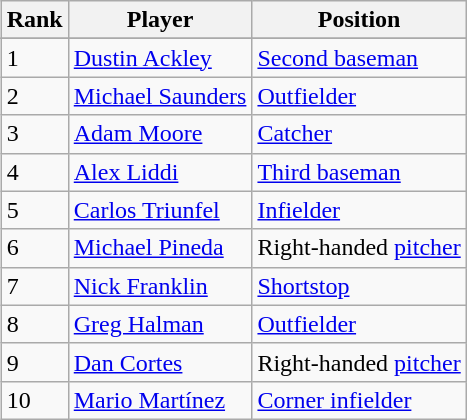<table class="wikitable" align="right">
<tr>
<th>Rank</th>
<th>Player</th>
<th>Position</th>
</tr>
<tr>
</tr>
<tr>
<td>1</td>
<td><a href='#'>Dustin Ackley</a></td>
<td><a href='#'>Second baseman</a></td>
</tr>
<tr>
<td>2</td>
<td><a href='#'>Michael Saunders</a></td>
<td><a href='#'>Outfielder</a></td>
</tr>
<tr>
<td>3</td>
<td><a href='#'>Adam Moore</a></td>
<td><a href='#'>Catcher</a></td>
</tr>
<tr>
<td>4</td>
<td><a href='#'>Alex Liddi</a></td>
<td><a href='#'>Third baseman</a></td>
</tr>
<tr>
<td>5</td>
<td><a href='#'>Carlos Triunfel</a></td>
<td><a href='#'>Infielder</a></td>
</tr>
<tr>
<td>6</td>
<td><a href='#'>Michael Pineda</a></td>
<td>Right-handed <a href='#'>pitcher</a></td>
</tr>
<tr>
<td>7</td>
<td><a href='#'>Nick Franklin</a></td>
<td><a href='#'>Shortstop</a></td>
</tr>
<tr>
<td>8</td>
<td><a href='#'>Greg Halman</a></td>
<td><a href='#'>Outfielder</a></td>
</tr>
<tr>
<td>9</td>
<td><a href='#'>Dan Cortes</a></td>
<td>Right-handed <a href='#'>pitcher</a></td>
</tr>
<tr>
<td>10</td>
<td><a href='#'>Mario Martínez</a></td>
<td><a href='#'>Corner infielder</a></td>
</tr>
</table>
